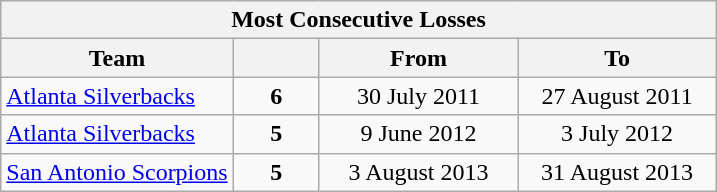<table class="wikitable" style="text-align: center;">
<tr>
<th colspan=4>Most Consecutive Losses</th>
</tr>
<tr>
<th>Team</th>
<th width=50></th>
<th width=125>From</th>
<th width=125>To</th>
</tr>
<tr>
<td align=left><a href='#'>Atlanta Silverbacks</a></td>
<td><strong>6</strong></td>
<td>30 July 2011</td>
<td>27 August 2011</td>
</tr>
<tr>
<td align=left><a href='#'>Atlanta Silverbacks</a></td>
<td><strong>5</strong></td>
<td>9 June 2012</td>
<td>3 July 2012</td>
</tr>
<tr>
<td align=left><a href='#'>San Antonio Scorpions</a></td>
<td><strong>5</strong></td>
<td>3 August 2013</td>
<td>31 August 2013</td>
</tr>
</table>
